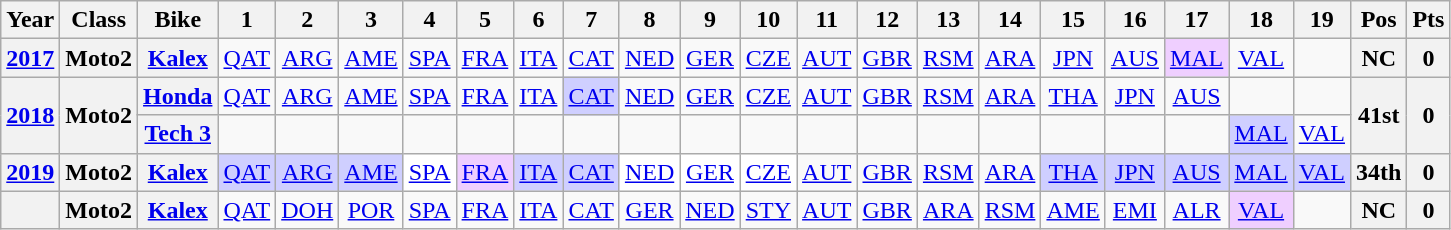<table class="wikitable" style="text-align:center">
<tr>
<th>Year</th>
<th>Class</th>
<th>Bike</th>
<th>1</th>
<th>2</th>
<th>3</th>
<th>4</th>
<th>5</th>
<th>6</th>
<th>7</th>
<th>8</th>
<th>9</th>
<th>10</th>
<th>11</th>
<th>12</th>
<th>13</th>
<th>14</th>
<th>15</th>
<th>16</th>
<th>17</th>
<th>18</th>
<th>19</th>
<th>Pos</th>
<th>Pts</th>
</tr>
<tr>
<th><a href='#'>2017</a></th>
<th>Moto2</th>
<th><a href='#'>Kalex</a></th>
<td><a href='#'>QAT</a></td>
<td><a href='#'>ARG</a></td>
<td><a href='#'>AME</a></td>
<td><a href='#'>SPA</a></td>
<td><a href='#'>FRA</a></td>
<td><a href='#'>ITA</a></td>
<td><a href='#'>CAT</a></td>
<td><a href='#'>NED</a></td>
<td><a href='#'>GER</a></td>
<td><a href='#'>CZE</a></td>
<td><a href='#'>AUT</a></td>
<td><a href='#'>GBR</a></td>
<td><a href='#'>RSM</a></td>
<td><a href='#'>ARA</a></td>
<td><a href='#'>JPN</a></td>
<td><a href='#'>AUS</a></td>
<td style="background:#efcfff;"><a href='#'>MAL</a><br></td>
<td><a href='#'>VAL</a></td>
<td></td>
<th>NC</th>
<th>0</th>
</tr>
<tr>
<th rowspan=2><a href='#'>2018</a></th>
<th rowspan=2>Moto2</th>
<th><a href='#'>Honda</a></th>
<td><a href='#'>QAT</a></td>
<td><a href='#'>ARG</a></td>
<td><a href='#'>AME</a></td>
<td><a href='#'>SPA</a></td>
<td><a href='#'>FRA</a></td>
<td><a href='#'>ITA</a></td>
<td style="background:#cfcfff;"><a href='#'>CAT</a><br></td>
<td><a href='#'>NED</a></td>
<td><a href='#'>GER</a></td>
<td><a href='#'>CZE</a></td>
<td><a href='#'>AUT</a></td>
<td><a href='#'>GBR</a></td>
<td><a href='#'>RSM</a></td>
<td><a href='#'>ARA</a></td>
<td><a href='#'>THA</a></td>
<td><a href='#'>JPN</a></td>
<td><a href='#'>AUS</a></td>
<td></td>
<td></td>
<th rowspan=2>41st</th>
<th rowspan=2>0</th>
</tr>
<tr>
<th><a href='#'>Tech 3</a></th>
<td></td>
<td></td>
<td></td>
<td></td>
<td></td>
<td></td>
<td></td>
<td></td>
<td></td>
<td></td>
<td></td>
<td></td>
<td></td>
<td></td>
<td></td>
<td></td>
<td></td>
<td style="background:#cfcfff;"><a href='#'>MAL</a><br></td>
<td><a href='#'>VAL</a></td>
</tr>
<tr>
<th><a href='#'>2019</a></th>
<th>Moto2</th>
<th><a href='#'>Kalex</a></th>
<td style="background:#cfcfff;"><a href='#'>QAT</a><br></td>
<td style="background:#cfcfff;"><a href='#'>ARG</a><br></td>
<td style="background:#cfcfff;"><a href='#'>AME</a><br></td>
<td style="background:#ffffff;"><a href='#'>SPA</a><br></td>
<td style="background:#efcfff;"><a href='#'>FRA</a><br></td>
<td style="background:#cfcfff;"><a href='#'>ITA</a><br></td>
<td style="background:#cfcfff;"><a href='#'>CAT</a><br></td>
<td style="background:#ffffff;"><a href='#'>NED</a><br></td>
<td style="background:#ffffff;"><a href='#'>GER</a><br></td>
<td style="background:#ffffff;"><a href='#'>CZE</a><br></td>
<td><a href='#'>AUT</a></td>
<td><a href='#'>GBR</a></td>
<td><a href='#'>RSM</a></td>
<td><a href='#'>ARA</a></td>
<td style="background:#cfcfff;"><a href='#'>THA</a><br></td>
<td style="background:#cfcfff;"><a href='#'>JPN</a><br></td>
<td style="background:#cfcfff;"><a href='#'>AUS</a><br></td>
<td style="background:#cfcfff;"><a href='#'>MAL</a><br></td>
<td style="background:#cfcfff;"><a href='#'>VAL</a><br></td>
<th>34th</th>
<th>0</th>
</tr>
<tr>
<th></th>
<th>Moto2</th>
<th><a href='#'>Kalex</a></th>
<td><a href='#'>QAT</a></td>
<td><a href='#'>DOH</a></td>
<td><a href='#'>POR</a></td>
<td><a href='#'>SPA</a></td>
<td><a href='#'>FRA</a></td>
<td><a href='#'>ITA</a></td>
<td><a href='#'>CAT</a></td>
<td><a href='#'>GER</a></td>
<td><a href='#'>NED</a></td>
<td><a href='#'>STY</a></td>
<td><a href='#'>AUT</a></td>
<td><a href='#'>GBR</a></td>
<td><a href='#'>ARA</a></td>
<td><a href='#'>RSM</a></td>
<td><a href='#'>AME</a></td>
<td><a href='#'>EMI</a></td>
<td><a href='#'>ALR</a></td>
<td style="background:#efcfff;"><a href='#'>VAL</a><br></td>
<td></td>
<th>NC</th>
<th>0</th>
</tr>
</table>
